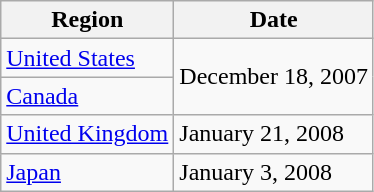<table class="wikitable">
<tr>
<th>Region</th>
<th>Date</th>
</tr>
<tr>
<td><a href='#'>United States</a></td>
<td rowspan=2>December 18, 2007</td>
</tr>
<tr>
<td><a href='#'>Canada</a></td>
</tr>
<tr>
<td><a href='#'>United Kingdom</a></td>
<td>January 21, 2008</td>
</tr>
<tr>
<td><a href='#'>Japan</a></td>
<td>January 3, 2008</td>
</tr>
</table>
